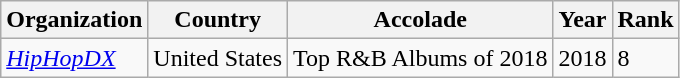<table class="wikitable">
<tr>
<th>Organization</th>
<th>Country</th>
<th>Accolade</th>
<th>Year</th>
<th>Rank</th>
</tr>
<tr>
<td><em><a href='#'>HipHopDX</a></em></td>
<td>United States</td>
<td>Top R&B Albums of 2018</td>
<td>2018</td>
<td>8</td>
</tr>
</table>
